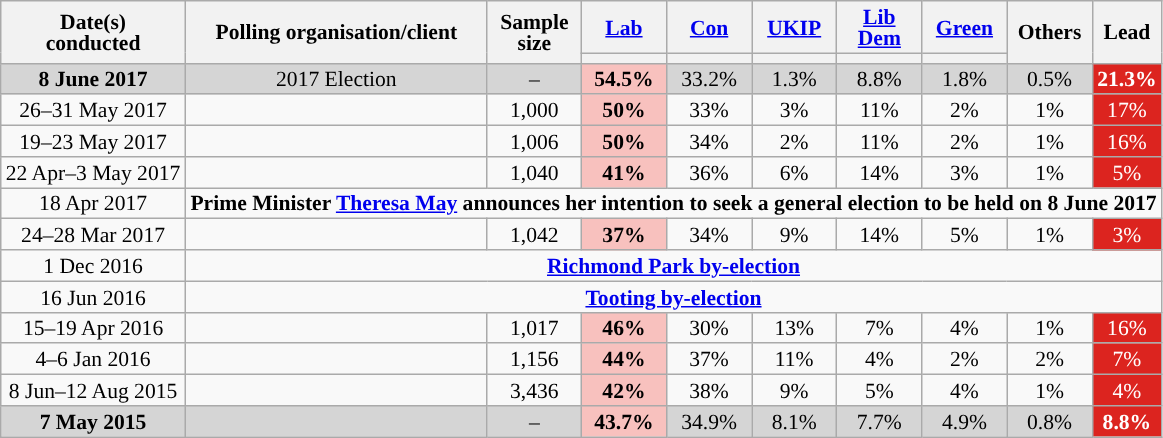<table class="wikitable sortable mw-datatable" style="text-align:center;font-size:90%;line-height:14px;">
<tr>
<th rowspan="2">Date(s)<br>conducted</th>
<th rowspan="2">Polling organisation/client</th>
<th rowspan="2">Sample<br>size</th>
<th style="width:50px;" class="unsortable"><a href='#'>Lab</a></th>
<th style="width:50px;" class="unsortable"><a href='#'>Con</a></th>
<th style="width:50px;" class="unsortable"><a href='#'>UKIP</a></th>
<th style="width:50px;" class="unsortable"><a href='#'>Lib Dem</a></th>
<th style="width:50px;" class="unsortable"><a href='#'>Green</a></th>
<th style="width:50px;" rowspan="2" class="unsortable">Others</th>
<th class="unsortable" style="width:20px;" rowspan="2">Lead</th>
</tr>
<tr>
<th class="unsortable" style="color:inherit;background:"></th>
<th class="unsortable" style="color:inherit;background:"></th>
<th class="unsortable" style="color:inherit;background:"></th>
<th class="unsortable" style="color:inherit;background:"></th>
<th class="unsortable" style="color:inherit;background:"></th>
</tr>
<tr>
<td style="background:#D5D5D5"><strong>8 June 2017</strong></td>
<td style="background:#D5D5D5">2017 Election</td>
<td style="background:#D5D5D5">–</td>
<td style="background:#F8C1BE"><strong>54.5%</strong></td>
<td style="background:#D5D5D5">33.2%</td>
<td style="background:#D5D5D5">1.3%</td>
<td style="background:#D5D5D5">8.8%</td>
<td style="background:#D5D5D5">1.8%</td>
<td style="background:#D5D5D5">0.5%</td>
<td style="background:#dc241f; color:white;"><strong>21.3%</strong></td>
</tr>
<tr>
<td>26–31 May 2017</td>
<td></td>
<td>1,000</td>
<td style="background:#F8C1BE"><strong>50%</strong></td>
<td>33%</td>
<td>3%</td>
<td>11%</td>
<td>2%</td>
<td>1%</td>
<td style="background:#dc241f; color:white;">17%</td>
</tr>
<tr>
<td>19–23 May 2017</td>
<td></td>
<td>1,006</td>
<td style="background:#F8C1BE"><strong>50%</strong></td>
<td>34%</td>
<td>2%</td>
<td>11%</td>
<td>2%</td>
<td>1%</td>
<td style="background:#dc241f; color:white;">16%</td>
</tr>
<tr>
<td>22 Apr–3 May 2017</td>
<td></td>
<td>1,040</td>
<td style="background:#F8C1BE"><strong>41%</strong></td>
<td>36%</td>
<td>6%</td>
<td>14%</td>
<td>3%</td>
<td>1%</td>
<td style="background:#dc241f; color:white;">5%</td>
</tr>
<tr>
<td>18 Apr 2017</td>
<td colspan="10"><strong>Prime Minister <a href='#'>Theresa May</a> announces her intention to seek a general election to be held on 8 June 2017</strong></td>
</tr>
<tr>
<td>24–28 Mar 2017</td>
<td></td>
<td>1,042</td>
<td style="background:#F8C1BE"><strong>37%</strong></td>
<td>34%</td>
<td>9%</td>
<td>14%</td>
<td>5%</td>
<td>1%</td>
<td style="background:#dc241f; color:white;">3%</td>
</tr>
<tr>
<td>1 Dec 2016</td>
<td colspan="10"><strong><a href='#'>Richmond Park by-election</a></strong></td>
</tr>
<tr>
<td>16 Jun 2016</td>
<td colspan="10"><strong><a href='#'>Tooting by-election</a></strong></td>
</tr>
<tr>
<td>15–19 Apr 2016</td>
<td></td>
<td>1,017</td>
<td style="background:#F8C1BE"><strong>46%</strong></td>
<td>30%</td>
<td>13%</td>
<td>7%</td>
<td>4%</td>
<td>1%</td>
<td style="background:#dc241f; color:white;">16%</td>
</tr>
<tr>
<td>4–6 Jan 2016</td>
<td></td>
<td>1,156</td>
<td style="background:#F8C1BE"><strong>44%</strong></td>
<td>37%</td>
<td>11%</td>
<td>4%</td>
<td>2%</td>
<td>2%</td>
<td style="background:#dc241f; color:white;">7%</td>
</tr>
<tr>
<td>8 Jun–12 Aug 2015</td>
<td></td>
<td>3,436</td>
<td style="background:#F8C1BE"><strong>42%</strong></td>
<td>38%</td>
<td>9%</td>
<td>5%</td>
<td>4%</td>
<td>1%</td>
<td style="background:#dc241f; color:white;">4%</td>
</tr>
<tr>
<td style="background:#D5D5D5"><strong>7 May 2015</strong></td>
<td style="background:#D5D5D5"></td>
<td style="background:#D5D5D5">–</td>
<td style="background:#F8C1BE"><strong>43.7%</strong></td>
<td style="background:#D5D5D5">34.9%</td>
<td style="background:#D5D5D5">8.1%</td>
<td style="background:#D5D5D5">7.7%</td>
<td style="background:#D5D5D5">4.9%</td>
<td style="background:#D5D5D5">0.8%</td>
<td style="background:#dc241f; color:white;"><strong>8.8%</strong></td>
</tr>
</table>
